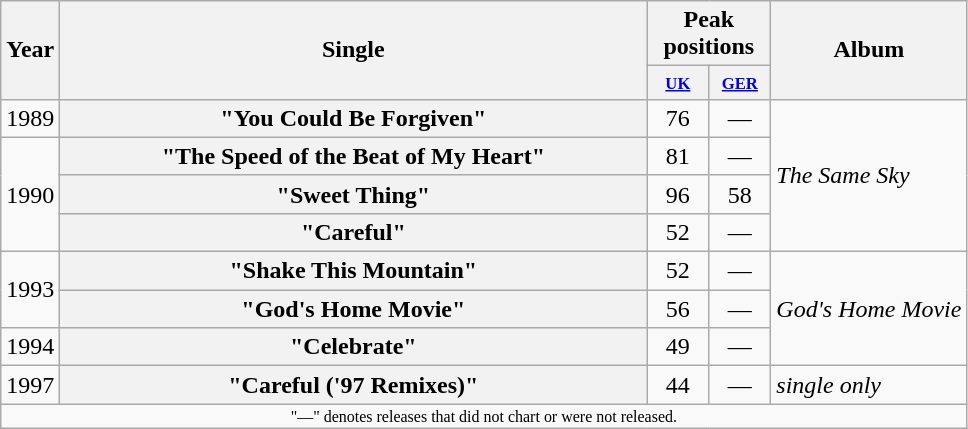<table class="wikitable plainrowheaders" style="text-align:center;">
<tr>
<th rowspan="2">Year</th>
<th rowspan="2" style="width:24em;">Single</th>
<th colspan="2">Peak positions</th>
<th rowspan="2">Album</th>
</tr>
<tr style="font-size:smaller;">
<th width="35"><small><a href='#'>UK</a></small><br></th>
<th width="35"><small><a href='#'>GER</a></small><br></th>
</tr>
<tr>
<td rowspan="1">1989</td>
<th scope="row">"You Could Be Forgiven"</th>
<td>76</td>
<td>—</td>
<td align="left" rowspan="4"><em>The Same Sky</em></td>
</tr>
<tr>
<td rowspan="3">1990</td>
<th scope="row">"The Speed of the Beat of My Heart"</th>
<td>81</td>
<td>—</td>
</tr>
<tr>
<th scope="row">"Sweet Thing"</th>
<td>96</td>
<td>58</td>
</tr>
<tr>
<th scope="row">"Careful"</th>
<td>52</td>
<td>—</td>
</tr>
<tr>
<td rowspan="2">1993</td>
<th scope="row">"Shake This Mountain"</th>
<td>52</td>
<td>—</td>
<td align="left" rowspan="3"><em>God's Home Movie</em></td>
</tr>
<tr>
<th scope="row">"God's Home Movie"</th>
<td>56</td>
<td>—</td>
</tr>
<tr>
<td rowspan="1">1994</td>
<th scope="row">"Celebrate"</th>
<td>49</td>
<td>—</td>
</tr>
<tr>
<td rowspan="1">1997</td>
<th scope="row">"Careful ('97 Remixes)"</th>
<td>44</td>
<td>—</td>
<td align="left" rowspan="1"><em>single only</em></td>
</tr>
<tr>
<td align="center" colspan="5" style="font-size:8pt">"—" denotes releases that did not chart or were not released.</td>
</tr>
</table>
